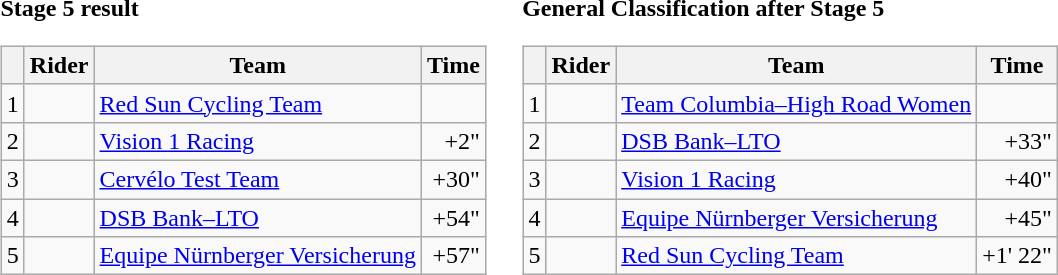<table>
<tr>
<td><strong>Stage 5 result</strong><br><table class=wikitable>
<tr>
<th></th>
<th>Rider</th>
<th>Team</th>
<th>Time</th>
</tr>
<tr>
<td>1</td>
<td></td>
<td><a href='#'>Red Sun Cycling Team</a></td>
<td align=right></td>
</tr>
<tr>
<td>2</td>
<td></td>
<td><a href='#'>Vision 1 Racing</a></td>
<td align=right>+2"</td>
</tr>
<tr>
<td>3</td>
<td></td>
<td><a href='#'>Cervélo Test Team</a></td>
<td align=right>+30"</td>
</tr>
<tr>
<td>4</td>
<td></td>
<td><a href='#'>DSB Bank–LTO</a></td>
<td align=right>+54"</td>
</tr>
<tr>
<td>5</td>
<td></td>
<td><a href='#'>Equipe Nürnberger Versicherung</a></td>
<td align=right>+57"</td>
</tr>
</table>
</td>
<td></td>
<td><strong>General Classification after Stage 5</strong><br><table class="wikitable">
<tr>
<th></th>
<th>Rider</th>
<th>Team</th>
<th>Time</th>
</tr>
<tr>
<td>1</td>
<td></td>
<td><a href='#'>Team Columbia–High Road Women</a></td>
<td align=right></td>
</tr>
<tr>
<td>2</td>
<td></td>
<td><a href='#'>DSB Bank–LTO</a></td>
<td align=right>+33"</td>
</tr>
<tr>
<td>3</td>
<td></td>
<td><a href='#'>Vision 1 Racing</a></td>
<td align=right>+40"</td>
</tr>
<tr>
<td>4</td>
<td></td>
<td><a href='#'>Equipe Nürnberger Versicherung</a></td>
<td align=right>+45"</td>
</tr>
<tr>
<td>5</td>
<td></td>
<td><a href='#'>Red Sun Cycling Team</a></td>
<td align=right>+1' 22"</td>
</tr>
</table>
</td>
</tr>
</table>
